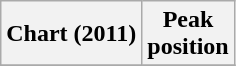<table class="wikitable plainrowheaders" style="text-align:center">
<tr>
<th scope="col">Chart (2011)</th>
<th scope="col">Peak<br>position</th>
</tr>
<tr>
</tr>
</table>
